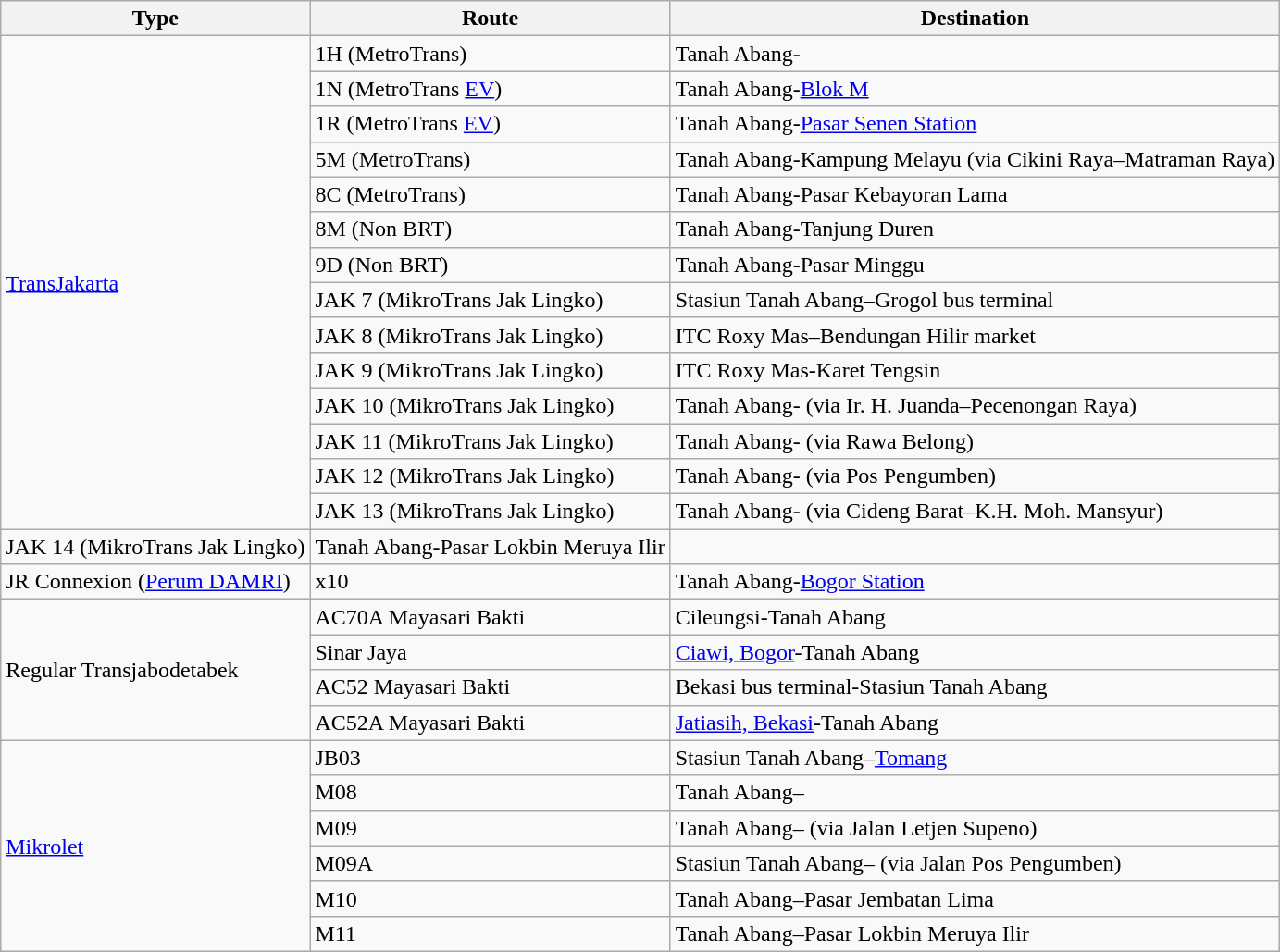<table class="wikitable">
<tr>
<th>Type</th>
<th>Route</th>
<th>Destination</th>
</tr>
<tr>
<td rowspan="14"><a href='#'>TransJakarta</a></td>
<td>1H (MetroTrans)</td>
<td>Tanah Abang-</td>
</tr>
<tr>
<td>1N (MetroTrans <a href='#'>EV</a>)</td>
<td>Tanah Abang-<a href='#'>Blok M</a></td>
</tr>
<tr>
<td>1R (MetroTrans <a href='#'>EV</a>)</td>
<td>Tanah Abang-<a href='#'>Pasar Senen Station</a></td>
</tr>
<tr>
<td>5M (MetroTrans)</td>
<td>Tanah Abang-Kampung Melayu (via Cikini Raya–Matraman Raya)</td>
</tr>
<tr>
<td>8C (MetroTrans)</td>
<td>Tanah Abang-Pasar Kebayoran Lama</td>
</tr>
<tr>
<td>8M (Non BRT)</td>
<td>Tanah Abang-Tanjung Duren</td>
</tr>
<tr>
<td>9D (Non BRT)</td>
<td>Tanah Abang-Pasar Minggu</td>
</tr>
<tr>
<td>JAK 7 (MikroTrans Jak Lingko)</td>
<td>Stasiun Tanah Abang–Grogol bus terminal</td>
</tr>
<tr>
<td>JAK 8 (MikroTrans Jak Lingko)</td>
<td>ITC Roxy Mas–Bendungan Hilir market</td>
</tr>
<tr>
<td>JAK 9 (MikroTrans Jak Lingko)</td>
<td>ITC Roxy Mas-Karet Tengsin</td>
</tr>
<tr>
<td>JAK 10 (MikroTrans Jak Lingko)</td>
<td>Tanah Abang- (via Ir. H. Juanda–Pecenongan Raya)</td>
</tr>
<tr>
<td>JAK 11 (MikroTrans Jak Lingko)</td>
<td>Tanah Abang- (via Rawa Belong)</td>
</tr>
<tr>
<td>JAK 12 (MikroTrans Jak Lingko)</td>
<td>Tanah Abang- (via Pos Pengumben)</td>
</tr>
<tr>
<td>JAK 13 (MikroTrans Jak Lingko)</td>
<td>Tanah Abang- (via Cideng Barat–K.H. Moh. Mansyur)</td>
</tr>
<tr>
<td>JAK 14 (MikroTrans Jak Lingko)</td>
<td>Tanah Abang-Pasar Lokbin Meruya Ilir</td>
</tr>
<tr>
<td>JR Connexion (<a href='#'>Perum DAMRI</a>)</td>
<td>x10</td>
<td>Tanah Abang-<a href='#'>Bogor Station</a></td>
</tr>
<tr>
<td rowspan="4">Regular Transjabodetabek</td>
<td>AC70A Mayasari Bakti</td>
<td>Cileungsi-Tanah Abang</td>
</tr>
<tr>
<td>Sinar Jaya</td>
<td><a href='#'>Ciawi, Bogor</a>-Tanah Abang</td>
</tr>
<tr>
<td>AC52 Mayasari Bakti</td>
<td>Bekasi bus terminal-Stasiun Tanah Abang</td>
</tr>
<tr>
<td>AC52A Mayasari Bakti</td>
<td><a href='#'>Jatiasih, Bekasi</a>-Tanah Abang</td>
</tr>
<tr>
<td rowspan="6"><a href='#'>Mikrolet</a></td>
<td>JB03</td>
<td>Stasiun Tanah Abang–<a href='#'>Tomang</a></td>
</tr>
<tr>
<td>M08</td>
<td>Tanah Abang–</td>
</tr>
<tr>
<td>M09</td>
<td>Tanah Abang– (via Jalan Letjen Supeno)</td>
</tr>
<tr>
<td>M09A</td>
<td>Stasiun Tanah Abang– (via Jalan Pos Pengumben)</td>
</tr>
<tr>
<td>M10</td>
<td>Tanah Abang–Pasar Jembatan Lima</td>
</tr>
<tr>
<td>M11</td>
<td>Tanah Abang–Pasar Lokbin Meruya Ilir</td>
</tr>
</table>
